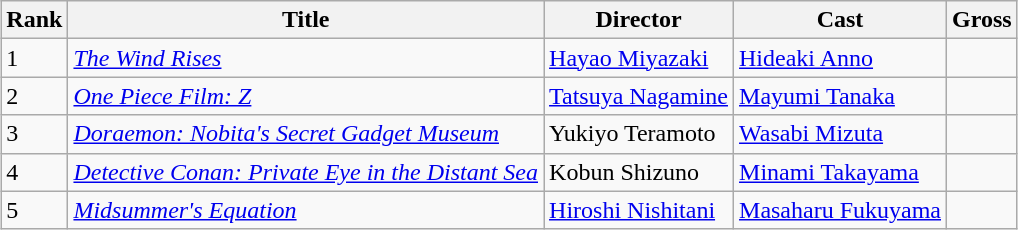<table class="wikitable sortable" style="margin:auto; margin:auto;">
<tr>
<th>Rank</th>
<th>Title</th>
<th>Director</th>
<th>Cast</th>
<th>Gross</th>
</tr>
<tr>
<td>1</td>
<td><em><a href='#'>The Wind Rises</a></em></td>
<td><a href='#'>Hayao Miyazaki</a></td>
<td><a href='#'>Hideaki Anno</a></td>
<td></td>
</tr>
<tr>
<td>2</td>
<td><em><a href='#'>One Piece Film: Z</a></em></td>
<td><a href='#'>Tatsuya Nagamine</a></td>
<td><a href='#'>Mayumi Tanaka</a></td>
<td></td>
</tr>
<tr>
<td>3</td>
<td><em><a href='#'>Doraemon: Nobita's Secret Gadget Museum</a></em></td>
<td>Yukiyo Teramoto</td>
<td><a href='#'>Wasabi Mizuta</a></td>
<td></td>
</tr>
<tr>
<td>4</td>
<td><em><a href='#'>Detective Conan: Private Eye in the Distant Sea</a></em></td>
<td>Kobun Shizuno</td>
<td><a href='#'>Minami Takayama</a></td>
<td></td>
</tr>
<tr>
<td>5</td>
<td><em><a href='#'>Midsummer's Equation</a></em></td>
<td><a href='#'>Hiroshi Nishitani</a></td>
<td><a href='#'>Masaharu Fukuyama</a></td>
<td></td>
</tr>
</table>
